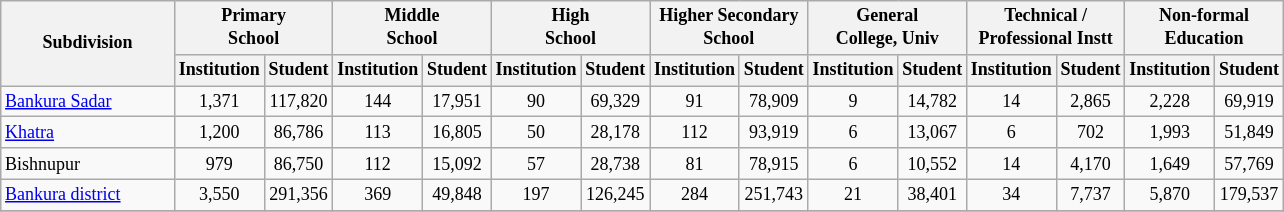<table class="wikitable" style="text-align:center;font-size: 9pt">
<tr>
<th width="110" rowspan="2">Subdivision</th>
<th colspan="2">Primary<br>School</th>
<th colspan="2">Middle<br>School</th>
<th colspan="2">High<br>School</th>
<th colspan="2">Higher Secondary<br>School</th>
<th colspan="2">General<br>College, Univ</th>
<th colspan="2">Technical /<br>Professional Instt</th>
<th colspan="2">Non-formal<br>Education</th>
</tr>
<tr>
<th width="30">Institution</th>
<th width="30">Student</th>
<th width="30">Institution</th>
<th width="30">Student</th>
<th width="30">Institution</th>
<th width="30">Student</th>
<th width="30">Institution</th>
<th width="30">Student</th>
<th width="30">Institution</th>
<th width="30">Student</th>
<th width="30">Institution</th>
<th width="30">Student</th>
<th width="30">Institution</th>
<th width="30">Student<br></th>
</tr>
<tr>
<td align=left><a href='#'>Bankura Sadar</a></td>
<td align="center">1,371</td>
<td align="center">117,820</td>
<td align="center">144</td>
<td align="center">17,951</td>
<td align="center">90</td>
<td align="center">69,329</td>
<td align="center">91</td>
<td align="center">78,909</td>
<td align="center">9</td>
<td align="center">14,782</td>
<td align="center">14</td>
<td align="center">2,865</td>
<td align="center">2,228</td>
<td align="center">69,919</td>
</tr>
<tr>
<td align=left><a href='#'>Khatra</a></td>
<td align="center">1,200</td>
<td align="center">86,786</td>
<td align="center">113</td>
<td align="center">16,805</td>
<td align="center">50</td>
<td align="center">28,178</td>
<td align="center">112</td>
<td align="center">93,919</td>
<td align="center">6</td>
<td align="center">13,067</td>
<td align="center">6</td>
<td align="center">702</td>
<td align="center">1,993</td>
<td align="center">51,849</td>
</tr>
<tr>
<td align=left>Bishnupur</td>
<td align="center">979</td>
<td align="center">86,750</td>
<td align="center">112</td>
<td align="center">15,092</td>
<td align="center">57</td>
<td align="center">28,738</td>
<td align="center">81</td>
<td align="center">78,915</td>
<td align="center">6</td>
<td align="center">10,552</td>
<td align="center">14</td>
<td align="center">4,170</td>
<td align="center">1,649</td>
<td align="center">57,769</td>
</tr>
<tr>
<td align=left><a href='#'>Bankura district</a></td>
<td align="center">3,550</td>
<td align="center">291,356</td>
<td align="center">369</td>
<td align="center">49,848</td>
<td align="center">197</td>
<td align="center">126,245</td>
<td align="center">284</td>
<td align="center">251,743</td>
<td align="center">21</td>
<td align="center">38,401</td>
<td align="center">34</td>
<td align="center">7,737</td>
<td align="center">5,870</td>
<td align="center">179,537</td>
</tr>
<tr>
</tr>
</table>
